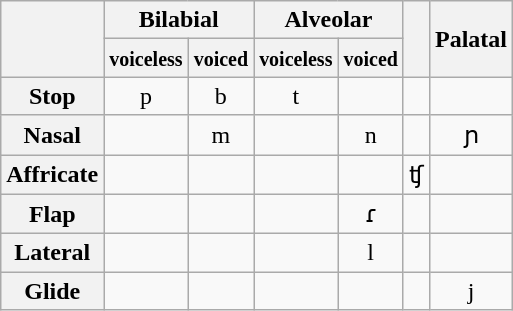<table class="wikitable" style="text-align:center;">
<tr>
<th rowspan="2"></th>
<th colspan="2">Bilabial</th>
<th colspan="2">Alveolar</th>
<th rowspan="2"></th>
<th rowspan="2">Palatal</th>
</tr>
<tr>
<th><small>voiceless</small></th>
<th><small>voiced</small></th>
<th><small>voiceless</small></th>
<th><small>voiced</small></th>
</tr>
<tr>
<th>Stop</th>
<td>p</td>
<td>b</td>
<td>t</td>
<td></td>
<td></td>
<td></td>
</tr>
<tr>
<th>Nasal</th>
<td></td>
<td>m</td>
<td></td>
<td>n</td>
<td></td>
<td>ɲ</td>
</tr>
<tr>
<th>Affricate</th>
<td></td>
<td></td>
<td></td>
<td></td>
<td>ʧ</td>
<td></td>
</tr>
<tr>
<th>Flap</th>
<td></td>
<td></td>
<td></td>
<td>ɾ</td>
<td></td>
<td></td>
</tr>
<tr>
<th>Lateral</th>
<td></td>
<td></td>
<td></td>
<td>l</td>
<td></td>
<td></td>
</tr>
<tr>
<th>Glide</th>
<td></td>
<td></td>
<td></td>
<td></td>
<td></td>
<td>j</td>
</tr>
</table>
